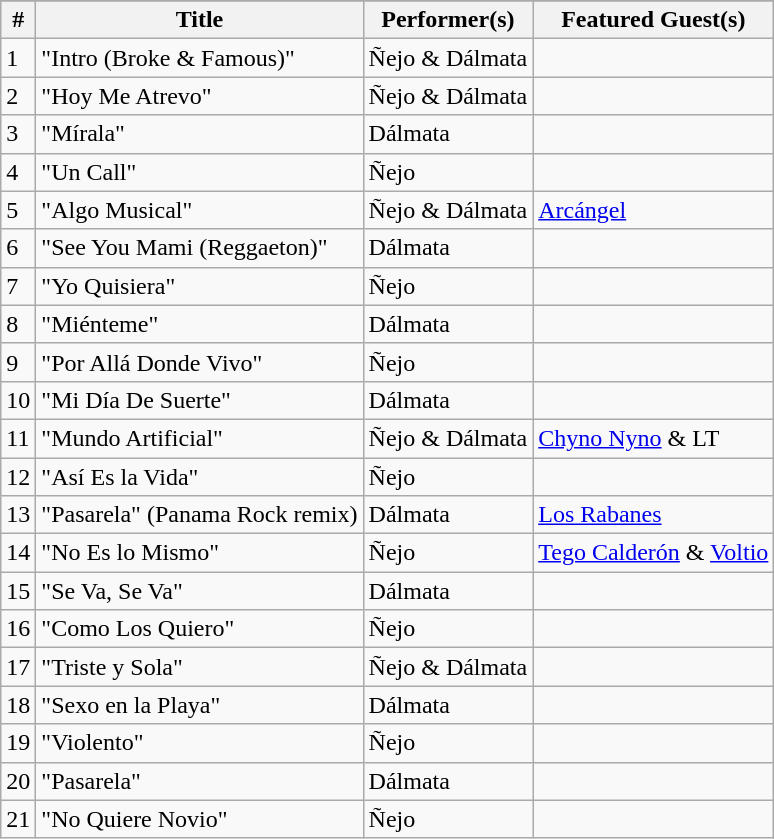<table class="wikitable">
<tr>
</tr>
<tr>
<th>#</th>
<th>Title</th>
<th>Performer(s)</th>
<th>Featured Guest(s)</th>
</tr>
<tr>
<td>1</td>
<td>"Intro (Broke & Famous)"</td>
<td>Ñejo & Dálmata</td>
<td></td>
</tr>
<tr>
<td>2</td>
<td>"Hoy Me Atrevo"</td>
<td>Ñejo & Dálmata</td>
<td></td>
</tr>
<tr>
<td>3</td>
<td>"Mírala"</td>
<td>Dálmata</td>
<td></td>
</tr>
<tr>
<td>4</td>
<td>"Un Call"</td>
<td>Ñejo</td>
<td></td>
</tr>
<tr>
<td>5</td>
<td>"Algo Musical"</td>
<td>Ñejo & Dálmata</td>
<td><a href='#'>Arcángel</a></td>
</tr>
<tr>
<td>6</td>
<td>"See You Mami (Reggaeton)"</td>
<td>Dálmata</td>
<td></td>
</tr>
<tr>
<td>7</td>
<td>"Yo Quisiera"</td>
<td>Ñejo</td>
<td></td>
</tr>
<tr>
<td>8</td>
<td>"Miénteme"</td>
<td>Dálmata</td>
<td></td>
</tr>
<tr>
<td>9</td>
<td>"Por Allá Donde Vivo"</td>
<td>Ñejo</td>
<td></td>
</tr>
<tr>
<td>10</td>
<td>"Mi Día De Suerte"</td>
<td>Dálmata</td>
<td></td>
</tr>
<tr>
<td>11</td>
<td>"Mundo Artificial"</td>
<td>Ñejo & Dálmata</td>
<td><a href='#'>Chyno Nyno</a> & LT</td>
</tr>
<tr>
<td>12</td>
<td>"Así Es la Vida"</td>
<td>Ñejo</td>
<td></td>
</tr>
<tr>
<td>13</td>
<td>"Pasarela" (Panama Rock remix)</td>
<td>Dálmata</td>
<td><a href='#'>Los Rabanes</a></td>
</tr>
<tr>
<td>14</td>
<td>"No Es lo Mismo"</td>
<td>Ñejo</td>
<td><a href='#'>Tego Calderón</a> & <a href='#'>Voltio</a></td>
</tr>
<tr>
<td>15</td>
<td>"Se Va, Se Va"</td>
<td>Dálmata</td>
<td></td>
</tr>
<tr>
<td>16</td>
<td>"Como Los Quiero"</td>
<td>Ñejo</td>
<td></td>
</tr>
<tr>
<td>17</td>
<td>"Triste y Sola"</td>
<td>Ñejo & Dálmata</td>
<td></td>
</tr>
<tr>
<td>18</td>
<td>"Sexo en la Playa"</td>
<td>Dálmata</td>
<td></td>
</tr>
<tr>
<td>19</td>
<td>"Violento"</td>
<td>Ñejo</td>
<td></td>
</tr>
<tr>
<td>20</td>
<td>"Pasarela"</td>
<td>Dálmata</td>
<td></td>
</tr>
<tr>
<td>21</td>
<td>"No Quiere Novio"</td>
<td>Ñejo</td>
<td></td>
</tr>
</table>
